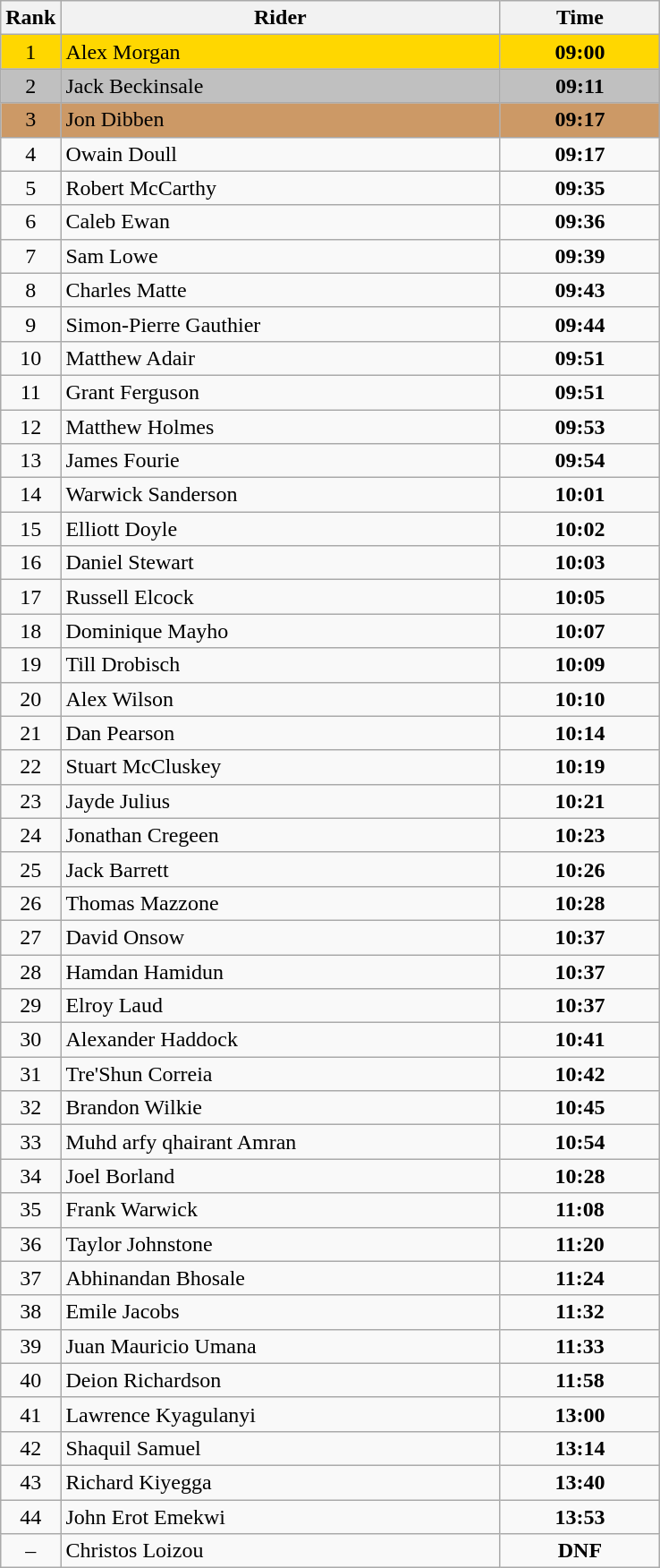<table class="wikitable" style="text-align:center;">
<tr>
<th>Rank</th>
<th style="width:20em;">Rider</th>
<th style="width:7em;">Time</th>
</tr>
<tr bgcolor=gold>
<td>1</td>
<td align=left> Alex Morgan</td>
<td><strong>09:00</strong></td>
</tr>
<tr bgcolor=silver>
<td>2</td>
<td align=left> Jack Beckinsale</td>
<td><strong>09:11</strong></td>
</tr>
<tr bgcolor=cc9966>
<td>3</td>
<td align=left> Jon Dibben</td>
<td><strong>09:17</strong></td>
</tr>
<tr>
<td>4</td>
<td align=left> Owain Doull</td>
<td><strong>09:17</strong></td>
</tr>
<tr>
<td>5</td>
<td align=left> Robert McCarthy</td>
<td><strong>09:35</strong></td>
</tr>
<tr>
<td>6</td>
<td align=left> Caleb Ewan</td>
<td><strong>09:36</strong></td>
</tr>
<tr>
<td>7</td>
<td align=left> Sam Lowe</td>
<td><strong>09:39</strong></td>
</tr>
<tr>
<td>8</td>
<td align=left> Charles Matte</td>
<td><strong>09:43</strong></td>
</tr>
<tr>
<td>9</td>
<td align=left> Simon-Pierre Gauthier</td>
<td><strong>09:44</strong></td>
</tr>
<tr>
<td>10</td>
<td align=left> Matthew Adair</td>
<td><strong>09:51</strong></td>
</tr>
<tr>
<td>11</td>
<td align=left> Grant Ferguson</td>
<td><strong>09:51</strong></td>
</tr>
<tr>
<td>12</td>
<td align=left> Matthew Holmes</td>
<td><strong>09:53</strong></td>
</tr>
<tr>
<td>13</td>
<td align=left> James Fourie</td>
<td><strong>09:54</strong></td>
</tr>
<tr>
<td>14</td>
<td align=left> Warwick Sanderson</td>
<td><strong>10:01</strong></td>
</tr>
<tr>
<td>15</td>
<td align=left> Elliott Doyle</td>
<td><strong>10:02</strong></td>
</tr>
<tr>
<td>16</td>
<td align=left> Daniel Stewart</td>
<td><strong>10:03</strong></td>
</tr>
<tr>
<td>17</td>
<td align=left> Russell Elcock</td>
<td><strong>10:05</strong></td>
</tr>
<tr>
<td>18</td>
<td align=left> Dominique Mayho</td>
<td><strong>10:07</strong></td>
</tr>
<tr>
<td>19</td>
<td align=left> Till Drobisch</td>
<td><strong>10:09</strong></td>
</tr>
<tr>
<td>20</td>
<td align=left> Alex Wilson</td>
<td><strong>10:10</strong></td>
</tr>
<tr>
<td>21</td>
<td align=left> Dan Pearson</td>
<td><strong>10:14</strong></td>
</tr>
<tr>
<td>22</td>
<td align=left> Stuart McCluskey</td>
<td><strong>10:19</strong></td>
</tr>
<tr>
<td>23</td>
<td align=left> Jayde Julius</td>
<td><strong>10:21</strong></td>
</tr>
<tr>
<td>24</td>
<td align=left> Jonathan Cregeen</td>
<td><strong>10:23</strong></td>
</tr>
<tr>
<td>25</td>
<td align=left> Jack Barrett</td>
<td><strong>10:26</strong></td>
</tr>
<tr>
<td>26</td>
<td align=left> Thomas Mazzone</td>
<td><strong>10:28</strong></td>
</tr>
<tr>
<td>27</td>
<td align=left> David Onsow</td>
<td><strong>10:37</strong></td>
</tr>
<tr>
<td>28</td>
<td align=left> Hamdan Hamidun</td>
<td><strong>10:37</strong></td>
</tr>
<tr>
<td>29</td>
<td align=left> Elroy Laud</td>
<td><strong>10:37</strong></td>
</tr>
<tr>
<td>30</td>
<td align=left> Alexander Haddock</td>
<td><strong>10:41</strong></td>
</tr>
<tr>
<td>31</td>
<td align=left> Tre'Shun Correia</td>
<td><strong>10:42</strong></td>
</tr>
<tr>
<td>32</td>
<td align=left> Brandon Wilkie</td>
<td><strong>10:45</strong></td>
</tr>
<tr>
<td>33</td>
<td align=left> Muhd arfy qhairant Amran</td>
<td><strong>10:54</strong></td>
</tr>
<tr>
<td>34</td>
<td align=left> Joel Borland</td>
<td><strong>10:28</strong></td>
</tr>
<tr>
<td>35</td>
<td align=left> Frank Warwick</td>
<td><strong>11:08</strong></td>
</tr>
<tr>
<td>36</td>
<td align=left> Taylor Johnstone</td>
<td><strong>11:20</strong></td>
</tr>
<tr>
<td>37</td>
<td align=left> Abhinandan Bhosale</td>
<td><strong>11:24</strong></td>
</tr>
<tr>
<td>38</td>
<td align=left> Emile Jacobs</td>
<td><strong>11:32</strong></td>
</tr>
<tr>
<td>39</td>
<td align=left> Juan Mauricio Umana</td>
<td><strong>11:33</strong></td>
</tr>
<tr>
<td>40</td>
<td align=left> Deion Richardson</td>
<td><strong>11:58</strong></td>
</tr>
<tr>
<td>41</td>
<td align=left> Lawrence Kyagulanyi</td>
<td><strong>13:00</strong></td>
</tr>
<tr>
<td>42</td>
<td align=left> Shaquil Samuel</td>
<td><strong>13:14</strong></td>
</tr>
<tr>
<td>43</td>
<td align=left> Richard Kiyegga</td>
<td><strong>13:40</strong></td>
</tr>
<tr>
<td>44</td>
<td align=left> John Erot Emekwi</td>
<td><strong>13:53</strong></td>
</tr>
<tr>
<td>–</td>
<td align=left> Christos Loizou</td>
<td><strong>DNF</strong></td>
</tr>
</table>
